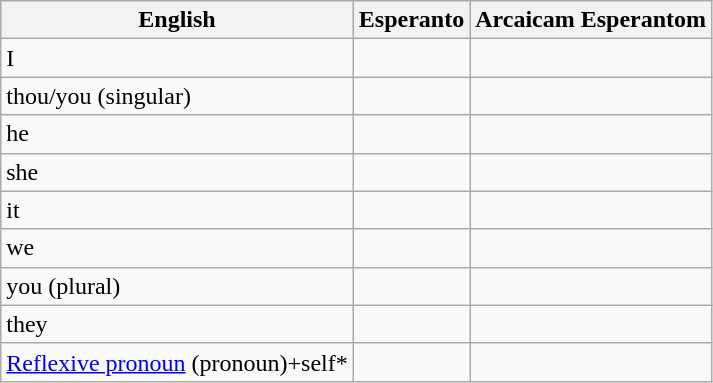<table class="wikitable">
<tr>
<th>English</th>
<th>Esperanto</th>
<th>Arcaicam Esperantom</th>
</tr>
<tr>
<td>I</td>
<td></td>
<td></td>
</tr>
<tr>
<td>thou/you (singular)</td>
<td></td>
<td></td>
</tr>
<tr>
<td>he</td>
<td></td>
<td></td>
</tr>
<tr>
<td>she</td>
<td></td>
<td></td>
</tr>
<tr>
<td>it</td>
<td></td>
<td></td>
</tr>
<tr>
<td>we</td>
<td></td>
<td></td>
</tr>
<tr>
<td>you (plural)</td>
<td></td>
<td></td>
</tr>
<tr>
<td>they</td>
<td></td>
<td></td>
</tr>
<tr>
<td><a href='#'>Reflexive pronoun</a> (pronoun)+self*</td>
<td></td>
<td></td>
</tr>
</table>
